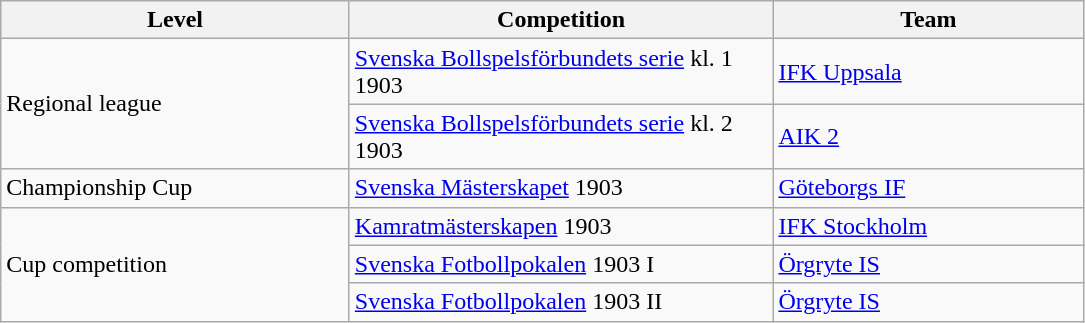<table class="wikitable" style="text-align: left;">
<tr>
<th style="width: 225px;">Level</th>
<th style="width: 275px;">Competition</th>
<th style="width: 200px;">Team</th>
</tr>
<tr>
<td rowspan=2>Regional league</td>
<td><a href='#'>Svenska Bollspelsförbundets serie</a> kl. 1 1903</td>
<td><a href='#'>IFK Uppsala</a></td>
</tr>
<tr>
<td><a href='#'>Svenska Bollspelsförbundets serie</a> kl. 2 1903</td>
<td><a href='#'>AIK 2</a></td>
</tr>
<tr>
<td>Championship Cup</td>
<td><a href='#'>Svenska Mästerskapet</a> 1903</td>
<td><a href='#'>Göteborgs IF</a></td>
</tr>
<tr>
<td rowspan=3>Cup competition</td>
<td><a href='#'>Kamratmästerskapen</a> 1903</td>
<td><a href='#'>IFK Stockholm</a></td>
</tr>
<tr>
<td><a href='#'>Svenska Fotbollpokalen</a> 1903 I</td>
<td><a href='#'>Örgryte IS</a></td>
</tr>
<tr>
<td><a href='#'>Svenska Fotbollpokalen</a> 1903 II</td>
<td><a href='#'>Örgryte IS</a></td>
</tr>
</table>
